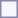<table style="border:1px solid #8888aa; background-color:#f7f8ff; padding:5px; font-size:95%; margin: 0px 12px 12px 0px;">
</table>
